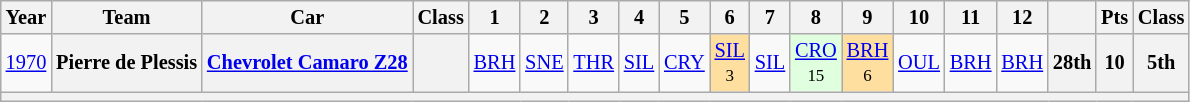<table class="wikitable" style="text-align:center; font-size:85%">
<tr>
<th>Year</th>
<th>Team</th>
<th>Car</th>
<th>Class</th>
<th>1</th>
<th>2</th>
<th>3</th>
<th>4</th>
<th>5</th>
<th>6</th>
<th>7</th>
<th>8</th>
<th>9</th>
<th>10</th>
<th>11</th>
<th>12</th>
<th></th>
<th>Pts</th>
<th>Class</th>
</tr>
<tr>
<td><a href='#'>1970</a></td>
<th>Pierre de Plessis</th>
<th><a href='#'>Chevrolet Camaro Z28</a></th>
<th><span></span></th>
<td><a href='#'>BRH</a></td>
<td><a href='#'>SNE</a></td>
<td><a href='#'>THR</a></td>
<td><a href='#'>SIL</a></td>
<td><a href='#'>CRY</a></td>
<td style="background:#FFDF9F;"><a href='#'>SIL</a><br><small>3</small></td>
<td><a href='#'>SIL</a></td>
<td style="background:#DFFFDF;"><a href='#'>CRO</a><br><small>15</small></td>
<td style="background:#FFDF9F;"><a href='#'>BRH</a><br><small>6</small></td>
<td><a href='#'>OUL</a></td>
<td><a href='#'>BRH</a></td>
<td><a href='#'>BRH</a></td>
<th>28th</th>
<th>10</th>
<th>5th</th>
</tr>
<tr>
<th colspan="19"></th>
</tr>
</table>
